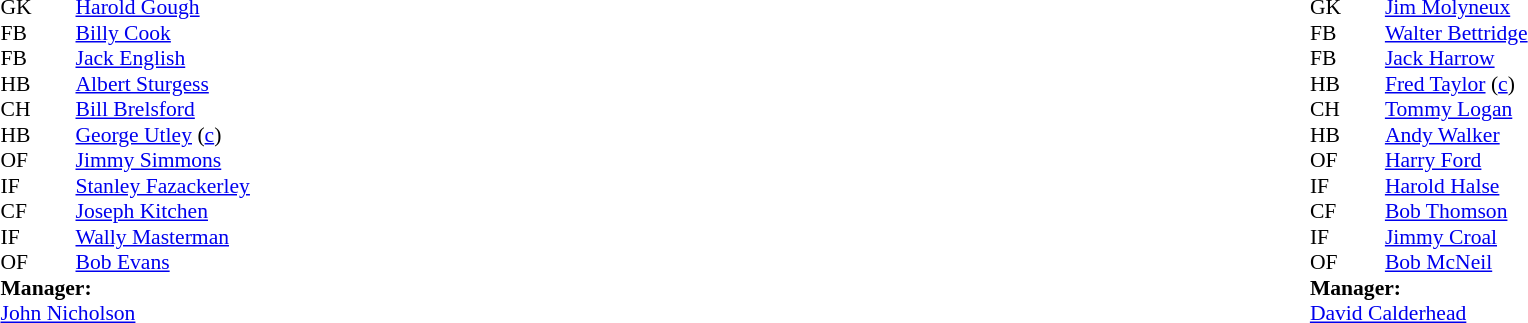<table width="100%">
<tr>
<td valign="top" width="50%"><br><table style="font-size: 90%" cellspacing="0" cellpadding="0">
<tr>
<td colspan="4"></td>
</tr>
<tr>
<th width=25></th>
<th width=25></th>
</tr>
<tr>
<td>GK</td>
<td><strong> </strong></td>
<td> <a href='#'>Harold Gough</a></td>
</tr>
<tr>
<td>FB</td>
<td><strong> </strong></td>
<td> <a href='#'>Billy Cook</a></td>
</tr>
<tr>
<td>FB</td>
<td><strong> </strong></td>
<td> <a href='#'>Jack English</a></td>
</tr>
<tr>
<td>HB</td>
<td><strong> </strong></td>
<td> <a href='#'>Albert Sturgess</a></td>
</tr>
<tr>
<td>CH</td>
<td><strong> </strong></td>
<td> <a href='#'>Bill Brelsford</a></td>
</tr>
<tr>
<td>HB</td>
<td><strong> </strong></td>
<td> <a href='#'>George Utley</a> (<a href='#'>c</a>)</td>
</tr>
<tr>
<td>OF</td>
<td><strong> </strong></td>
<td> <a href='#'>Jimmy Simmons</a></td>
</tr>
<tr>
<td>IF</td>
<td><strong> </strong></td>
<td> <a href='#'>Stanley Fazackerley</a></td>
</tr>
<tr>
<td>CF</td>
<td><strong> </strong></td>
<td> <a href='#'>Joseph Kitchen</a></td>
</tr>
<tr>
<td>IF</td>
<td><strong> </strong></td>
<td> <a href='#'>Wally Masterman</a></td>
</tr>
<tr>
<td>OF</td>
<td><strong> </strong></td>
<td> <a href='#'>Bob Evans</a></td>
</tr>
<tr>
<td colspan=4><strong>Manager:</strong></td>
</tr>
<tr>
<td colspan="4"> <a href='#'>John Nicholson</a></td>
</tr>
</table>
</td>
<td></td>
<td valign="top" width="50%"><br><table style="font-size: 90%" cellspacing="0" cellpadding="0" align=center>
<tr>
<td colspan="4"></td>
</tr>
<tr>
<th width=25></th>
<th width=25></th>
</tr>
<tr>
<td>GK</td>
<td><strong> </strong></td>
<td> <a href='#'>Jim Molyneux</a></td>
</tr>
<tr>
<td>FB</td>
<td><strong> </strong></td>
<td> <a href='#'>Walter Bettridge</a></td>
</tr>
<tr>
<td>FB</td>
<td><strong> </strong></td>
<td> <a href='#'>Jack Harrow</a></td>
</tr>
<tr>
<td>HB</td>
<td><strong> </strong></td>
<td> <a href='#'>Fred Taylor</a> (<a href='#'>c</a>)</td>
</tr>
<tr>
<td>CH</td>
<td><strong> </strong></td>
<td> <a href='#'>Tommy Logan</a></td>
</tr>
<tr>
<td>HB</td>
<td><strong> </strong></td>
<td> <a href='#'>Andy Walker</a></td>
</tr>
<tr>
<td>OF</td>
<td><strong> </strong></td>
<td> <a href='#'>Harry Ford</a></td>
</tr>
<tr>
<td>IF</td>
<td><strong> </strong></td>
<td> <a href='#'>Harold Halse</a></td>
</tr>
<tr>
<td>CF</td>
<td><strong> </strong></td>
<td> <a href='#'>Bob Thomson</a></td>
</tr>
<tr>
<td>IF</td>
<td><strong> </strong></td>
<td> <a href='#'>Jimmy Croal</a></td>
</tr>
<tr>
<td>OF</td>
<td><strong> </strong></td>
<td> <a href='#'>Bob McNeil</a></td>
</tr>
<tr>
<td colspan=4><strong>Manager:</strong></td>
</tr>
<tr>
<td colspan="4"> <a href='#'>David Calderhead</a></td>
</tr>
</table>
</td>
</tr>
</table>
